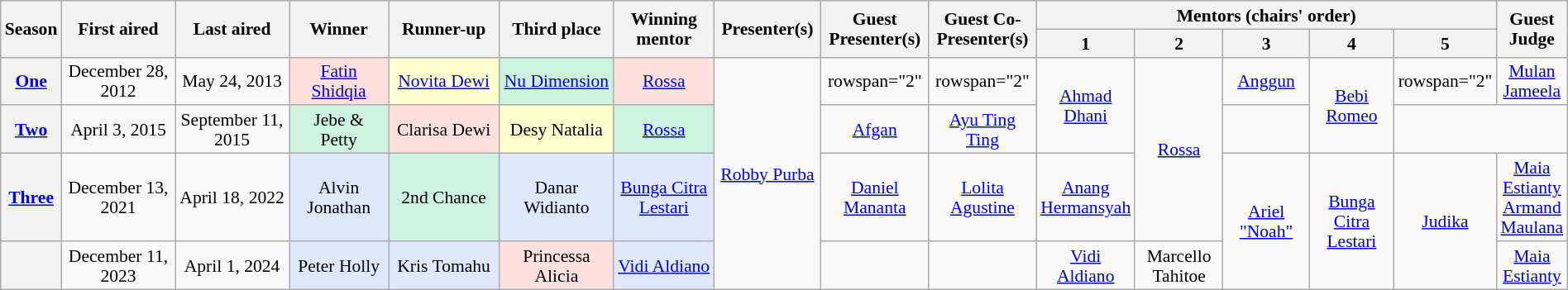<table class="wikitable" style="text-align:center; font-size:90%; line-height:16px; width:100%">
<tr>
<th width="01%" rowspan="2" scope="col">Season</th>
<th width="08%" rowspan="2" scope="col">First aired</th>
<th width="08%" rowspan="2" scope="col">Last aired</th>
<th width="07%" rowspan="2" scope="col">Winner</th>
<th width="08%" rowspan="2" scope="col">Runner-up</th>
<th width="08%" rowspan="2" scope="col">Third place</th>
<th width="07%" rowspan="2" scope="col">Winning mentor</th>
<th width="07%" rowspan="2" scope="col">Presenter(s)</th>
<th width="07%" rowspan="2" scope="col">Guest Presenter(s)</th>
<th width="07%" rowspan="2" scope="col">Guest Co-Presenter(s)</th>
<th width="24%" scope="row" colspan="5">Mentors (chairs' order)</th>
<th width="07%" rowspan="2" scope="col">Guest Judge</th>
</tr>
<tr>
<th width="6%">1</th>
<th width="6%">2</th>
<th width="6%">3</th>
<th width="6%">4</th>
<th width="6%">5</th>
</tr>
<tr>
<th scope="row"><a href='#'>One</a></th>
<td>December 28, 2012</td>
<td>May 24, 2013</td>
<td bgcolor="#FFE0E0"><a href='#'>Fatin Shidqia</a></td>
<td bgcolor="#FFFFD0"><a href='#'>Novita Dewi</a></td>
<td bgcolor="#CEF2E0"><a href='#'>Nu Dimension</a></td>
<td bgcolor="#FFE0E0"><a href='#'>Rossa</a></td>
<td rowspan="4"><a href='#'>Robby Purba</a></td>
<td>rowspan="2" </td>
<td>rowspan="2" </td>
<td rowspan="2"><a href='#'>Ahmad Dhani</a></td>
<td rowspan="3"><a href='#'>Rossa</a></td>
<td><a href='#'>Anggun</a></td>
<td rowspan="2"><a href='#'>Bebi Romeo</a></td>
<td>rowspan="2" </td>
<td><a href='#'>Mulan Jameela</a></td>
</tr>
<tr>
<th scope="row"><a href='#'>Two</a></th>
<td>April 3, 2015</td>
<td>September 11, 2015</td>
<td bgcolor="#CEF2E0">Jebe & Petty</td>
<td bgcolor="#FFE0E0">Clarisa Dewi</td>
<td bgcolor="#FFFFD0">Desy Natalia</td>
<td bgcolor="#CEF2E0"><a href='#'>Rossa</a></td>
<td><a href='#'>Afgan</a></td>
<td><a href='#'>Ayu Ting Ting</a></td>
</tr>
<tr>
<th scope="row"><a href='#'>Three</a></th>
<td>December 13, 2021</td>
<td>April 18, 2022</td>
<td bgcolor="#E0E8FF">Alvin Jonathan</td>
<td bgcolor="#CEF2E0">2nd Chance</td>
<td bgcolor="#E0E8FF">Danar Widianto</td>
<td bgcolor="#E0E8FF"><a href='#'>Bunga Citra Lestari</a></td>
<td><a href='#'>Daniel Mananta</a></td>
<td><a href='#'>Lolita Agustine</a></td>
<td><a href='#'>Anang Hermansyah</a></td>
<td rowspan="2"><a href='#'>Ariel "Noah"</a></td>
<td rowspan="2"><a href='#'>Bunga Citra Lestari</a></td>
<td rowspan="2"><a href='#'>Judika</a></td>
<td><a href='#'>Maia Estianty</a><br><a href='#'>Armand Maulana</a></td>
</tr>
<tr>
<th scope="row"></th>
<td>December 11, 2023</td>
<td>April 1, 2024</td>
<td bgcolor="#E0E8FF">Peter Holly</td>
<td bgcolor="#E0E8FF">Kris Tomahu</td>
<td bgcolor="#FFE0E0">Princessa Alicia</td>
<td bgcolor="#E0E8FF"><a href='#'>Vidi Aldiano</a></td>
<td></td>
<td></td>
<td><a href='#'>Vidi Aldiano</a></td>
<td>Marcello Tahitoe</td>
<td><a href='#'>Maia Estianty</a></td>
</tr>
</table>
